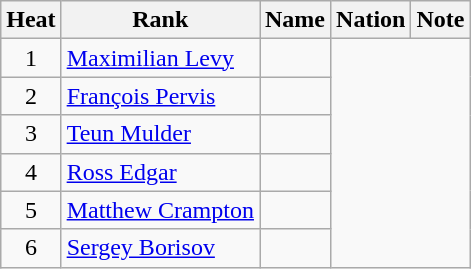<table class=wikitable sortable style=text-align:center>
<tr>
<th>Heat</th>
<th>Rank</th>
<th>Name</th>
<th>Nation</th>
<th>Note</th>
</tr>
<tr>
<td>1</td>
<td align=left><a href='#'>Maximilian Levy</a></td>
<td align=left></td>
</tr>
<tr>
<td>2</td>
<td align=left><a href='#'>François Pervis</a></td>
<td align=left></td>
</tr>
<tr>
<td>3</td>
<td align=left><a href='#'>Teun Mulder</a></td>
<td align=left></td>
</tr>
<tr>
<td>4</td>
<td align=left><a href='#'>Ross Edgar</a></td>
<td align=left></td>
</tr>
<tr>
<td>5</td>
<td align=left><a href='#'>Matthew Crampton</a></td>
<td align=left></td>
</tr>
<tr>
<td>6</td>
<td align=left><a href='#'>Sergey Borisov</a></td>
<td align=left></td>
</tr>
</table>
